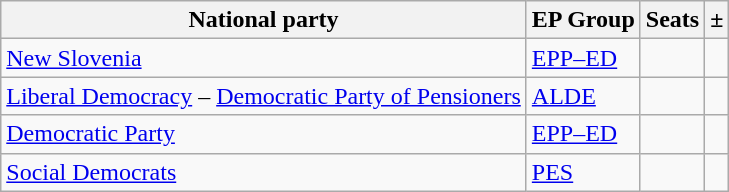<table class="wikitable">
<tr>
<th>National party</th>
<th>EP Group</th>
<th>Seats</th>
<th>±</th>
</tr>
<tr>
<td> <a href='#'>New Slovenia</a></td>
<td> <a href='#'>EPP–ED</a></td>
<td></td>
<td></td>
</tr>
<tr>
<td> <a href='#'>Liberal Democracy</a> – <a href='#'>Democratic Party of Pensioners</a></td>
<td> <a href='#'>ALDE</a></td>
<td></td>
<td></td>
</tr>
<tr>
<td> <a href='#'>Democratic Party</a></td>
<td> <a href='#'>EPP–ED</a></td>
<td></td>
<td></td>
</tr>
<tr>
<td> <a href='#'>Social Democrats</a></td>
<td> <a href='#'>PES</a></td>
<td></td>
<td></td>
</tr>
</table>
